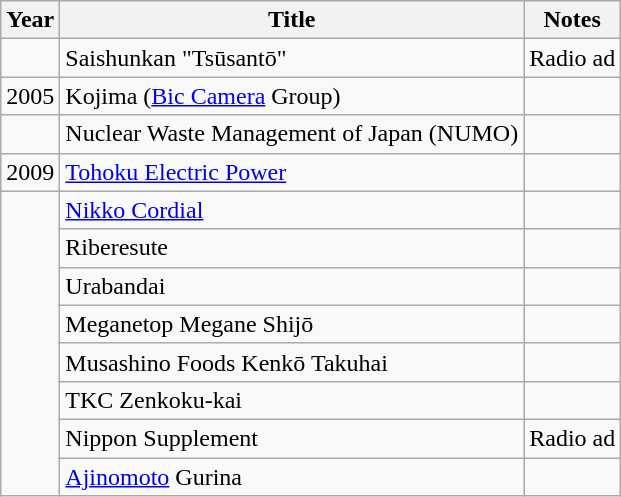<table class="wikitable">
<tr>
<th>Year</th>
<th>Title</th>
<th>Notes</th>
</tr>
<tr>
<td></td>
<td>Saishunkan "Tsūsantō"</td>
<td>Radio ad</td>
</tr>
<tr>
<td>2005</td>
<td>Kojima (<a href='#'>Bic Camera</a> Group)</td>
<td></td>
</tr>
<tr>
<td></td>
<td>Nuclear Waste Management of Japan (NUMO)</td>
<td></td>
</tr>
<tr>
<td>2009</td>
<td><a href='#'>Tohoku Electric Power</a></td>
<td></td>
</tr>
<tr>
<td rowspan="8"></td>
<td><a href='#'>Nikko Cordial</a></td>
<td></td>
</tr>
<tr>
<td>Riberesute</td>
<td></td>
</tr>
<tr>
<td>Urabandai </td>
<td></td>
</tr>
<tr>
<td>Meganetop Megane Shijō</td>
<td></td>
</tr>
<tr>
<td>Musashino Foods Kenkō Takuhai</td>
<td></td>
</tr>
<tr>
<td>TKC Zenkoku-kai</td>
<td></td>
</tr>
<tr>
<td>Nippon Supplement</td>
<td>Radio ad</td>
</tr>
<tr>
<td><a href='#'>Ajinomoto</a> Gurina</td>
<td></td>
</tr>
</table>
